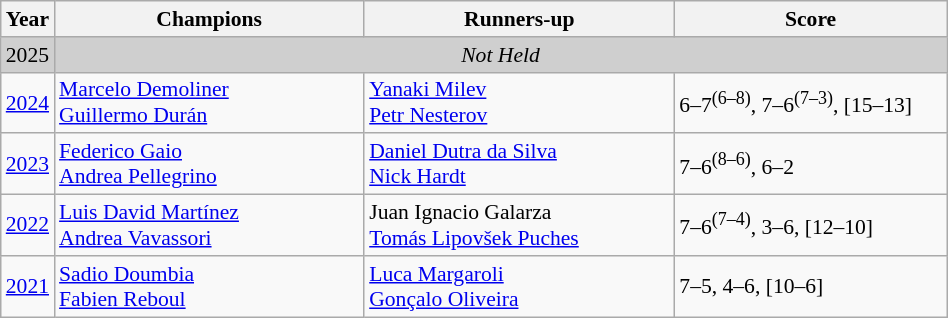<table class="wikitable" style="font-size:90%">
<tr>
<th>Year</th>
<th width="200">Champions</th>
<th width="200">Runners-up</th>
<th width="175">Score</th>
</tr>
<tr>
<td style="background:#cfcfcf">2025</td>
<td colspan=3 align=center style="background:#cfcfcf"><em>Not Held</em></td>
</tr>
<tr>
<td><a href='#'>2024</a></td>
<td> <a href='#'>Marcelo Demoliner</a><br> <a href='#'>Guillermo Durán</a></td>
<td> <a href='#'>Yanaki Milev</a><br> <a href='#'>Petr Nesterov</a></td>
<td>6–7<sup>(6–8)</sup>, 7–6<sup>(7–3)</sup>, [15–13]</td>
</tr>
<tr>
<td><a href='#'>2023</a></td>
<td> <a href='#'>Federico Gaio</a><br> <a href='#'>Andrea Pellegrino</a></td>
<td> <a href='#'>Daniel Dutra da Silva</a><br> <a href='#'>Nick Hardt</a></td>
<td>7–6<sup>(8–6)</sup>, 6–2</td>
</tr>
<tr>
<td><a href='#'>2022</a></td>
<td> <a href='#'>Luis David Martínez</a><br> <a href='#'>Andrea Vavassori</a></td>
<td> Juan Ignacio Galarza<br> <a href='#'>Tomás Lipovšek Puches</a></td>
<td>7–6<sup>(7–4)</sup>, 3–6, [12–10]</td>
</tr>
<tr>
<td><a href='#'>2021</a></td>
<td> <a href='#'>Sadio Doumbia</a><br> <a href='#'>Fabien Reboul</a></td>
<td> <a href='#'>Luca Margaroli</a><br> <a href='#'>Gonçalo Oliveira</a></td>
<td>7–5, 4–6, [10–6]</td>
</tr>
</table>
